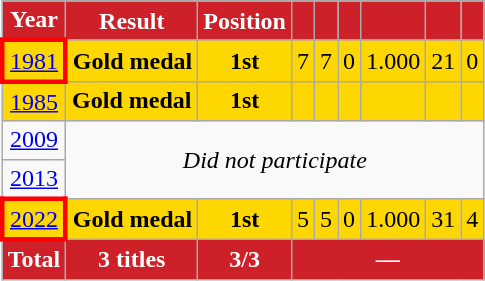<table class="wikitable" style="text-align:center">
<tr>
<th style="color:white; background:#CE2028;">Year</th>
<th style="color:white; background:#CE2028;">Result</th>
<th style="color:white; background:#CE2028;">Position</th>
<th style="color:white; background:#CE2028;"></th>
<th style="color:white; background:#CE2028;"></th>
<th style="color:white; background:#CE2028;"></th>
<th style="color:white; background:#CE2028;"></th>
<th style="color:white; background:#CE2028;"></th>
<th style="color:white; background:#CE2028;"></th>
</tr>
<tr style="background:gold;">
<td style="border:3px solid red"> <a href='#'>1981</a></td>
<td><strong>Gold medal</strong></td>
<td><strong>1st</strong></td>
<td>7</td>
<td>7</td>
<td>0</td>
<td>1.000</td>
<td>21</td>
<td>0</td>
</tr>
<tr style="background:gold;">
<td> <a href='#'>1985</a></td>
<td><strong>Gold medal</strong></td>
<td><strong>1st</strong></td>
<td></td>
<td></td>
<td></td>
<td></td>
<td></td>
<td></td>
</tr>
<tr>
<td> <a href='#'>2009</a></td>
<td colspan="8" rowspan="2"><em>Did not participate</em></td>
</tr>
<tr>
<td> <a href='#'>2013</a></td>
</tr>
<tr style="background:gold;">
<td style="border:3px solid red"> <a href='#'>2022</a></td>
<td><strong>Gold medal</strong></td>
<td><strong>1st</strong></td>
<td>5</td>
<td>5</td>
<td>0</td>
<td>1.000</td>
<td>31</td>
<td>4</td>
</tr>
<tr>
<th style="color:white; background:#CE2028;">Total</th>
<th style="color:white; background:#CE2028;">3 titles</th>
<th style="color:white; background:#CE2028;">3/3</th>
<th colspan="6" style="color:white; background:#CE2028;">—</th>
</tr>
</table>
